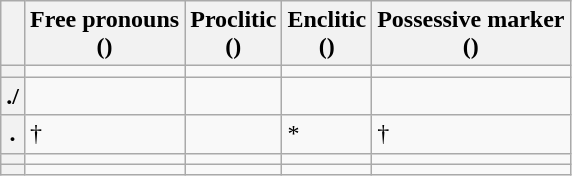<table class="wikitable" style="text-align: left;">
<tr>
<th></th>
<th>Free pronouns<br>()</th>
<th>Proclitic<br>()</th>
<th>Enclitic<br>()</th>
<th>Possessive marker<br>()</th>
</tr>
<tr>
<th></th>
<td></td>
<td></td>
<td></td>
<td></td>
</tr>
<tr>
<th>./</th>
<td></td>
<td></td>
<td></td>
<td></td>
</tr>
<tr>
<th>.</th>
<td>†</td>
<td></td>
<td>*</td>
<td>†</td>
</tr>
<tr>
<th></th>
<td></td>
<td></td>
<td></td>
<td></td>
</tr>
<tr>
<th></th>
<td></td>
<td></td>
<td></td>
<td></td>
</tr>
</table>
